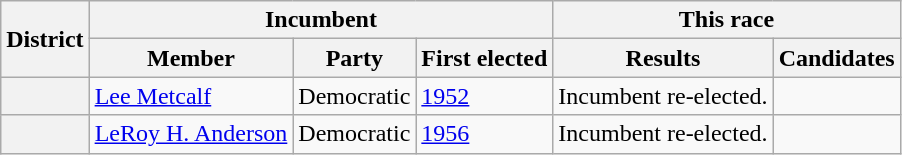<table class=wikitable>
<tr>
<th rowspan=2>District</th>
<th colspan=3>Incumbent</th>
<th colspan=2>This race</th>
</tr>
<tr>
<th>Member</th>
<th>Party</th>
<th>First elected</th>
<th>Results</th>
<th>Candidates</th>
</tr>
<tr>
<th></th>
<td><a href='#'>Lee Metcalf</a></td>
<td>Democratic</td>
<td><a href='#'>1952</a></td>
<td>Incumbent re-elected.</td>
<td nowrap></td>
</tr>
<tr>
<th></th>
<td><a href='#'>LeRoy H. Anderson</a></td>
<td>Democratic</td>
<td><a href='#'>1956</a></td>
<td>Incumbent re-elected.</td>
<td nowrap></td>
</tr>
</table>
